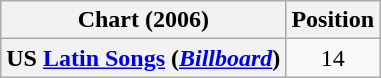<table class="wikitable sortable plainrowheaders">
<tr>
<th>Chart (2006)</th>
<th>Position</th>
</tr>
<tr>
<th scope=row>US <a href='#'>Latin Songs</a> (<em><a href='#'>Billboard</a></em>)</th>
<td style="text-align:center;">14</td>
</tr>
</table>
